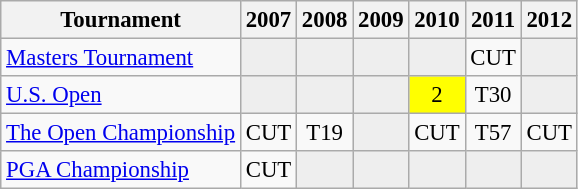<table class="wikitable" style="font-size:95%;text-align:center;">
<tr>
<th>Tournament</th>
<th>2007</th>
<th>2008</th>
<th>2009</th>
<th>2010</th>
<th>2011</th>
<th>2012</th>
</tr>
<tr>
<td align=left><a href='#'>Masters Tournament</a></td>
<td style="background:#eeeeee;"></td>
<td style="background:#eeeeee;"></td>
<td style="background:#eeeeee;"></td>
<td style="background:#eeeeee;"></td>
<td>CUT</td>
<td style="background:#eeeeee;"></td>
</tr>
<tr>
<td align=left><a href='#'>U.S. Open</a></td>
<td style="background:#eeeeee;"></td>
<td style="background:#eeeeee;"></td>
<td style="background:#eeeeee;"></td>
<td style="background:yellow;">2</td>
<td>T30</td>
<td style="background:#eeeeee;"></td>
</tr>
<tr>
<td align=left><a href='#'>The Open Championship</a></td>
<td>CUT</td>
<td>T19</td>
<td style="background:#eeeeee;"></td>
<td>CUT</td>
<td>T57</td>
<td>CUT</td>
</tr>
<tr>
<td align=left><a href='#'>PGA Championship</a></td>
<td>CUT</td>
<td style="background:#eeeeee;"></td>
<td style="background:#eeeeee;"></td>
<td style="background:#eeeeee;"></td>
<td style="background:#eeeeee;"></td>
<td style="background:#eeeeee;"></td>
</tr>
</table>
